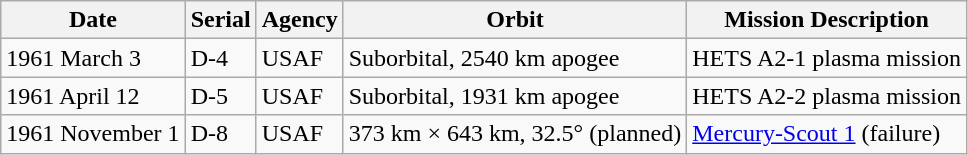<table class="wikitable">
<tr>
<th>Date</th>
<th>Serial</th>
<th>Agency</th>
<th>Orbit</th>
<th>Mission Description</th>
</tr>
<tr>
<td>1961 March 3</td>
<td>D-4</td>
<td>USAF</td>
<td>Suborbital, 2540 km apogee</td>
<td>HETS A2-1 plasma mission</td>
</tr>
<tr>
<td>1961 April 12</td>
<td>D-5</td>
<td>USAF</td>
<td>Suborbital, 1931 km apogee</td>
<td>HETS A2-2 plasma mission</td>
</tr>
<tr>
<td>1961 November 1</td>
<td>D-8</td>
<td>USAF</td>
<td>373 km × 643 km, 32.5° (planned)</td>
<td><a href='#'>Mercury-Scout 1</a> (failure)</td>
</tr>
</table>
